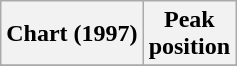<table class="wikitable plainrowheaders" style="text-align:center;">
<tr>
<th>Chart (1997)</th>
<th>Peak<br>position</th>
</tr>
<tr>
</tr>
</table>
